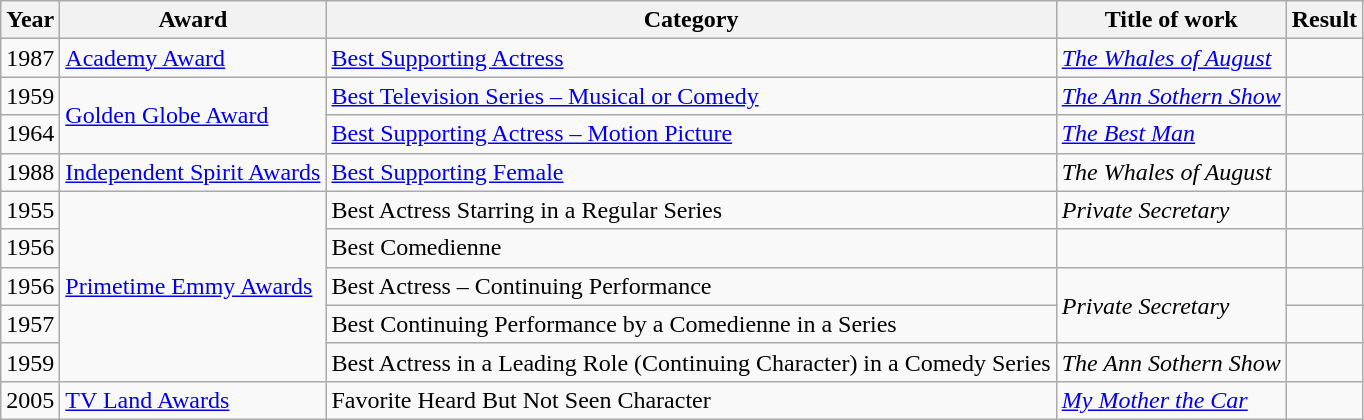<table class="wikitable sortable">
<tr>
<th>Year</th>
<th>Award</th>
<th>Category</th>
<th>Title of work</th>
<th>Result</th>
</tr>
<tr>
<td>1987</td>
<td><a href='#'>Academy Award</a></td>
<td><a href='#'>Best Supporting Actress</a></td>
<td><em><a href='#'>The Whales of August</a></em></td>
<td></td>
</tr>
<tr>
<td>1959</td>
<td rowspan="2"><a href='#'>Golden Globe Award</a></td>
<td><a href='#'>Best Television Series – Musical or Comedy</a></td>
<td><em><a href='#'>The Ann Sothern Show</a></em></td>
<td></td>
</tr>
<tr>
<td>1964</td>
<td><a href='#'>Best Supporting Actress – Motion Picture</a></td>
<td><em><a href='#'>The Best Man</a></em></td>
<td></td>
</tr>
<tr>
<td>1988</td>
<td><a href='#'>Independent Spirit Awards</a></td>
<td><a href='#'>Best Supporting Female</a></td>
<td><em>The Whales of August</em></td>
<td></td>
</tr>
<tr>
<td>1955</td>
<td rowspan="5"><a href='#'>Primetime Emmy Awards</a></td>
<td>Best Actress Starring in a Regular Series</td>
<td><em>Private Secretary</em></td>
<td></td>
</tr>
<tr>
<td>1956</td>
<td>Best Comedienne</td>
<td></td>
<td></td>
</tr>
<tr>
<td>1956</td>
<td>Best Actress – Continuing Performance</td>
<td rowspan="2"><em>Private Secretary</em></td>
<td></td>
</tr>
<tr>
<td>1957</td>
<td>Best Continuing Performance by a Comedienne in a Series</td>
<td></td>
</tr>
<tr>
<td>1959</td>
<td>Best Actress in a Leading Role (Continuing Character) in a Comedy Series</td>
<td><em>The Ann Sothern Show</em></td>
<td></td>
</tr>
<tr>
<td>2005</td>
<td><a href='#'>TV Land Awards</a></td>
<td>Favorite Heard But Not Seen Character</td>
<td><em><a href='#'>My Mother the Car</a></em></td>
<td></td>
</tr>
</table>
